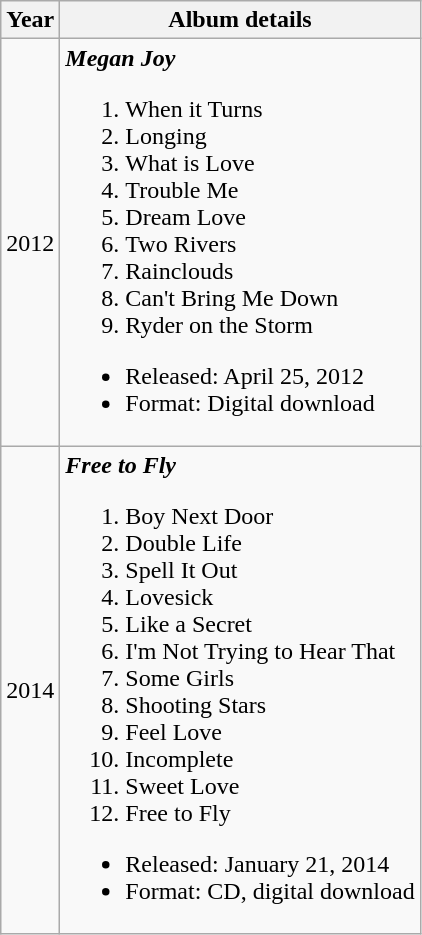<table class="wikitable">
<tr>
<th>Year</th>
<th>Album details</th>
</tr>
<tr>
<td>2012</td>
<td><strong><em>Megan Joy</em></strong><br><ol><li>When it Turns</li><li>Longing</li><li>What is Love</li><li>Trouble Me</li><li>Dream Love</li><li>Two Rivers</li><li>Rainclouds</li><li>Can't Bring Me Down</li><li>Ryder on the Storm</li></ol><ul><li>Released: April 25, 2012</li><li>Format: Digital download</li></ul></td>
</tr>
<tr>
<td>2014</td>
<td><strong><em>Free to Fly</em></strong><br><ol><li>Boy Next Door</li><li>Double Life</li><li>Spell It Out</li><li>Lovesick</li><li>Like a Secret</li><li>I'm Not Trying to Hear That</li><li>Some Girls</li><li>Shooting Stars</li><li>Feel Love</li><li>Incomplete</li><li>Sweet Love</li><li>Free to Fly</li></ol><ul><li>Released: January 21, 2014</li><li>Format: CD, digital download</li></ul></td>
</tr>
</table>
